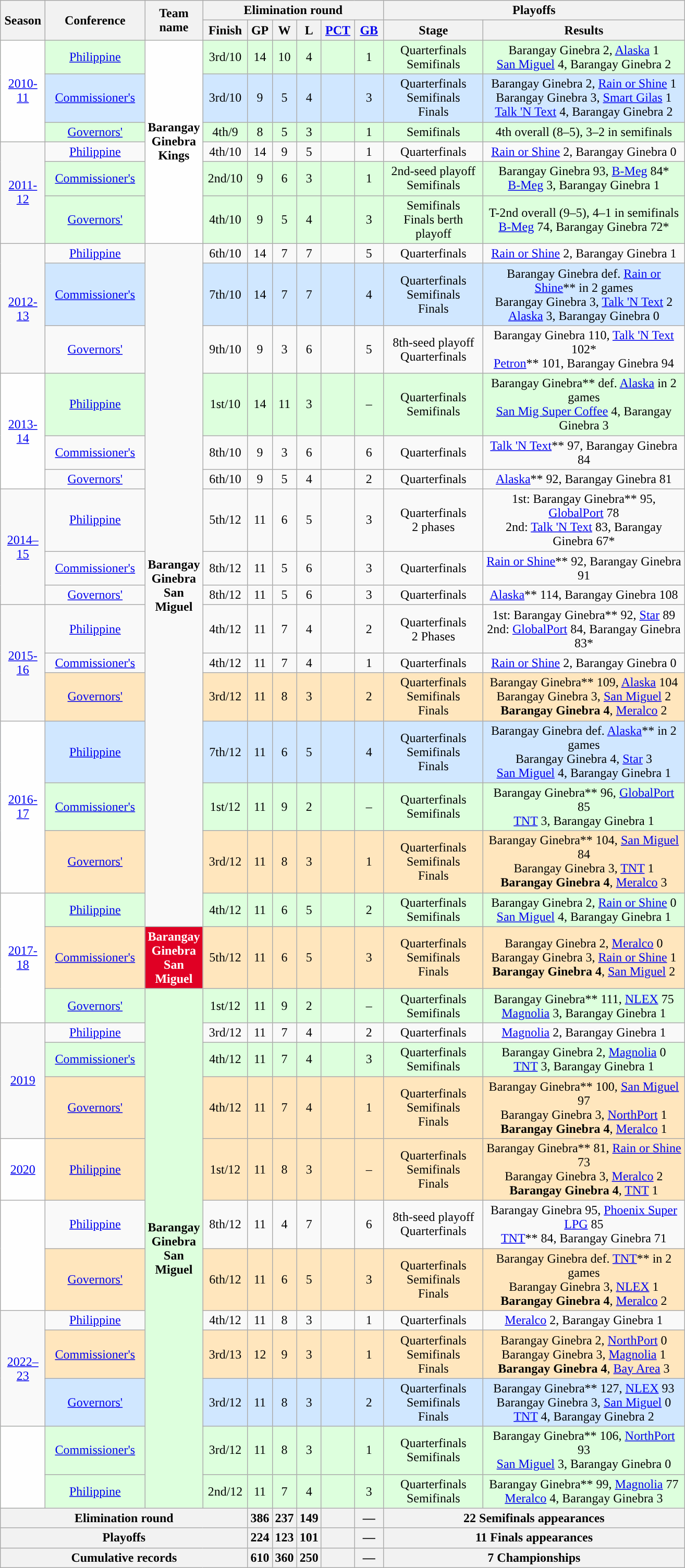<table class=wikitable style="text-align:center;">
<tr>
<th width=50px rowspan=2>Season</th>
<th width=120px rowspan=2>Conference</th>
<th width=60px rowspan=2>Team name</th>
<th colspan=6>Elimination round</th>
<th colspan=2>Playoffs</th>
</tr>
<tr>
<th width=50px>Finish</th>
<th width=20px>GP</th>
<th width=20px>W</th>
<th width=20px>L</th>
<th width=35px><a href='#'>PCT</a></th>
<th width=30px><a href='#'>GB</a></th>
<th width=120px>Stage</th>
<th width=250px>Results</th>
</tr>
<tr bgcolor=#DDFFDD>
<td bgcolor=#fefefe rowspan=3><a href='#'>2010-11</a></td>
<td><a href='#'>Philippine</a></td>
<td rowspan=6 bgcolor=fefefe><strong>Barangay Ginebra Kings</strong></td>
<td>3rd/10</td>
<td>14</td>
<td>10</td>
<td>4</td>
<td></td>
<td>1</td>
<td>Quarterfinals<br>Semifinals</td>
<td>Barangay Ginebra 2, <a href='#'>Alaska</a> 1<br><a href='#'>San Miguel</a> 4, Barangay Ginebra 2</td>
</tr>
<tr bgcolor=#D0E7FF>
<td><a href='#'>Commissioner's</a></td>
<td>3rd/10</td>
<td>9</td>
<td>5</td>
<td>4</td>
<td></td>
<td>3</td>
<td>Quarterfinals<br>Semifinals<br>Finals</td>
<td>Barangay Ginebra 2, <a href='#'>Rain or Shine</a> 1<br>Barangay Ginebra 3, <a href='#'>Smart Gilas</a> 1<br><a href='#'>Talk 'N Text</a> 4, Barangay Ginebra 2</td>
</tr>
<tr bgcolor=#DDFFDD>
<td><a href='#'>Governors'</a></td>
<td>4th/9</td>
<td>8</td>
<td>5</td>
<td>3</td>
<td></td>
<td>1</td>
<td>Semifinals</td>
<td>4th overall (8–5), 3–2 in semifinals</td>
</tr>
<tr>
<td rowspan=3><a href='#'>2011-12</a></td>
<td><a href='#'>Philippine</a></td>
<td>4th/10</td>
<td>14</td>
<td>9</td>
<td>5</td>
<td></td>
<td>1</td>
<td>Quarterfinals</td>
<td><a href='#'>Rain or Shine</a> 2, Barangay Ginebra 0</td>
</tr>
<tr bgcolor=#DDFFDD>
<td><a href='#'>Commissioner's</a></td>
<td>2nd/10</td>
<td>9</td>
<td>6</td>
<td>3</td>
<td></td>
<td>1</td>
<td>2nd-seed playoff<br>Semifinals</td>
<td>Barangay Ginebra 93, <a href='#'>B-Meg</a> 84*<br><a href='#'>B-Meg</a> 3, Barangay Ginebra 1</td>
</tr>
<tr bgcolor=#DDFFDD>
<td><a href='#'>Governors'</a></td>
<td>4th/10</td>
<td>9</td>
<td>5</td>
<td>4</td>
<td></td>
<td>3</td>
<td>Semifinals<br>Finals berth playoff</td>
<td>T-2nd overall (9–5), 4–1 in semifinals<br><a href='#'>B-Meg</a> 74, Barangay Ginebra 72*</td>
</tr>
<tr>
<td rowspan=3><a href='#'>2012-13</a></td>
<td><a href='#'>Philippine</a></td>
<td rowspan=16><strong>Barangay Ginebra San Miguel</strong></td>
<td>6th/10</td>
<td>14</td>
<td>7</td>
<td>7</td>
<td></td>
<td>5</td>
<td>Quarterfinals</td>
<td><a href='#'>Rain or Shine</a> 2, Barangay Ginebra 1</td>
</tr>
<tr bgcolor=#D0E7FF>
<td><a href='#'>Commissioner's</a></td>
<td>7th/10</td>
<td>14</td>
<td>7</td>
<td>7</td>
<td></td>
<td>4</td>
<td>Quarterfinals<br>Semifinals<br>Finals</td>
<td>Barangay Ginebra def. <a href='#'>Rain or Shine</a>** in 2 games<br>Barangay Ginebra 3, <a href='#'>Talk 'N Text</a> 2<br><a href='#'>Alaska</a> 3, Barangay Ginebra 0</td>
</tr>
<tr>
<td><a href='#'>Governors'</a></td>
<td>9th/10</td>
<td>9</td>
<td>3</td>
<td>6</td>
<td></td>
<td>5</td>
<td>8th-seed playoff<br>Quarterfinals</td>
<td>Barangay Ginebra 110, <a href='#'>Talk 'N Text</a> 102*<br><a href='#'>Petron</a>** 101, Barangay Ginebra 94</td>
</tr>
<tr bgcolor=#DDFFDD>
<td bgcolor=#fefefe rowspan=3><a href='#'>2013-14</a></td>
<td><a href='#'>Philippine</a></td>
<td>1st/10</td>
<td>14</td>
<td>11</td>
<td>3</td>
<td></td>
<td>–</td>
<td>Quarterfinals<br>Semifinals</td>
<td>Barangay Ginebra** def. <a href='#'>Alaska</a> in 2 games<br><a href='#'>San Mig Super Coffee</a> 4, Barangay Ginebra 3</td>
</tr>
<tr>
<td><a href='#'>Commissioner's</a></td>
<td>8th/10</td>
<td>9</td>
<td>3</td>
<td>6</td>
<td></td>
<td>6</td>
<td>Quarterfinals</td>
<td><a href='#'>Talk 'N Text</a>** 97, Barangay Ginebra 84</td>
</tr>
<tr>
<td><a href='#'>Governors'</a></td>
<td>6th/10</td>
<td>9</td>
<td>5</td>
<td>4</td>
<td></td>
<td>2</td>
<td>Quarterfinals</td>
<td><a href='#'>Alaska</a>** 92, Barangay Ginebra 81</td>
</tr>
<tr>
<td rowspan=3><a href='#'>2014–15</a></td>
<td><a href='#'>Philippine</a></td>
<td>5th/12</td>
<td>11</td>
<td>6</td>
<td>5</td>
<td></td>
<td>3</td>
<td>Quarterfinals<br>2 phases</td>
<td>1st: Barangay Ginebra** 95, <a href='#'>GlobalPort</a> 78<br> 2nd: <a href='#'>Talk 'N Text</a> 83, Barangay Ginebra 67*</td>
</tr>
<tr>
<td><a href='#'>Commissioner's</a></td>
<td>8th/12</td>
<td>11</td>
<td>5</td>
<td>6</td>
<td></td>
<td>3</td>
<td>Quarterfinals</td>
<td><a href='#'>Rain or Shine</a>** 92, Barangay Ginebra 91</td>
</tr>
<tr>
<td><a href='#'>Governors'</a></td>
<td>8th/12</td>
<td>11</td>
<td>5</td>
<td>6</td>
<td></td>
<td>3</td>
<td>Quarterfinals</td>
<td><a href='#'>Alaska</a>** 114, Barangay Ginebra 108</td>
</tr>
<tr>
<td rowspan=3><a href='#'>2015-16</a></td>
<td><a href='#'>Philippine</a></td>
<td>4th/12</td>
<td>11</td>
<td>7</td>
<td>4</td>
<td></td>
<td>2</td>
<td>Quarterfinals<br>2 Phases</td>
<td>1st: Barangay Ginebra** 92, <a href='#'>Star</a> 89<br>2nd: <a href='#'>GlobalPort</a> 84, Barangay Ginebra 83*</td>
</tr>
<tr>
<td><a href='#'>Commissioner's</a></td>
<td>4th/12</td>
<td>11</td>
<td>7</td>
<td>4</td>
<td></td>
<td>1</td>
<td>Quarterfinals</td>
<td><a href='#'>Rain or Shine</a> 2, Barangay Ginebra 0</td>
</tr>
<tr bgcolor=#FFE6BD>
<td><a href='#'>Governors'</a></td>
<td>3rd/12</td>
<td>11</td>
<td>8</td>
<td>3</td>
<td></td>
<td>2</td>
<td>Quarterfinals<br>Semifinals<br>Finals</td>
<td>Barangay Ginebra** 109, <a href='#'>Alaska</a> 104<br>Barangay Ginebra 3, <a href='#'>San Miguel</a> 2<br><strong>Barangay Ginebra 4</strong>, <a href='#'>Meralco</a> 2</td>
</tr>
<tr bgcolor=#D0E7FF>
<td bgcolor=#fefefe rowspan=3><a href='#'>2016-17</a></td>
<td><a href='#'>Philippine</a></td>
<td>7th/12</td>
<td>11</td>
<td>6</td>
<td>5</td>
<td></td>
<td>4</td>
<td>Quarterfinals<br>Semifinals<br>Finals</td>
<td>Barangay Ginebra def. <a href='#'>Alaska</a>** in 2 games<br>Barangay Ginebra 4, <a href='#'>Star</a> 3<br><a href='#'>San Miguel</a> 4, Barangay Ginebra 1</td>
</tr>
<tr bgcolor=#DDFFDD>
<td><a href='#'>Commissioner's</a></td>
<td>1st/12</td>
<td>11</td>
<td>9</td>
<td>2</td>
<td></td>
<td>–</td>
<td>Quarterfinals<br>Semifinals</td>
<td>Barangay Ginebra** 96, <a href='#'>GlobalPort</a> 85<br><a href='#'>TNT</a> 3, Barangay Ginebra 1</td>
</tr>
<tr bgcolor=#FFE6BD>
<td><a href='#'>Governors'</a></td>
<td>3rd/12</td>
<td>11</td>
<td>8</td>
<td>3</td>
<td></td>
<td>1</td>
<td>Quarterfinals<br>Semifinals<br>Finals</td>
<td>Barangay Ginebra** 104, <a href='#'>San Miguel</a> 84<br>Barangay Ginebra 3, <a href='#'>TNT</a> 1<br><strong>Barangay Ginebra 4</strong>, <a href='#'>Meralco</a> 3</td>
</tr>
<tr bgcolor=#DDFFDD>
<td bgcolor=#fefefe rowspan=3><a href='#'>2017-18</a></td>
<td><a href='#'>Philippine</a></td>
<td>4th/12</td>
<td>11</td>
<td>6</td>
<td>5</td>
<td></td>
<td>2</td>
<td>Quarterfinals<br>Semifinals</td>
<td>Barangay Ginebra 2, <a href='#'>Rain or Shine</a> 0<br><a href='#'>San Miguel</a> 4, Barangay Ginebra 1</td>
</tr>
<tr bgcolor=#FFE6BD>
<td><a href='#'>Commissioner's</a></td>
<td style="background:#E00024; color:#FFFFFF; "><span><strong>Barangay Ginebra San Miguel</strong></span></td>
<td>5th/12</td>
<td>11</td>
<td>6</td>
<td>5</td>
<td></td>
<td>3</td>
<td>Quarterfinals<br>Semifinals<br>Finals</td>
<td>Barangay Ginebra 2, <a href='#'>Meralco</a>  0<br>Barangay Ginebra 3, <a href='#'>Rain or Shine</a> 1<br><strong>Barangay Ginebra 4</strong>, <a href='#'>San Miguel</a> 2</td>
</tr>
<tr bgcolor=#DDFFDD>
<td><a href='#'>Governors'</a></td>
<td rowspan=12><strong>Barangay Ginebra San Miguel</strong></td>
<td>1st/12</td>
<td>11</td>
<td>9</td>
<td>2</td>
<td></td>
<td>–</td>
<td>Quarterfinals<br>Semifinals</td>
<td>Barangay Ginebra** 111, <a href='#'>NLEX</a> 75<br><a href='#'>Magnolia</a> 3, Barangay Ginebra 1</td>
</tr>
<tr>
<td rowspan=3><a href='#'>2019</a></td>
<td><a href='#'>Philippine</a></td>
<td>3rd/12</td>
<td>11</td>
<td>7</td>
<td>4</td>
<td></td>
<td>2</td>
<td>Quarterfinals</td>
<td><a href='#'>Magnolia</a> 2, Barangay Ginebra 1</td>
</tr>
<tr bgcolor=#DDFFDD>
<td><a href='#'>Commissioner's</a></td>
<td>4th/12</td>
<td>11</td>
<td>7</td>
<td>4</td>
<td></td>
<td>3</td>
<td>Quarterfinals<br>Semifinals</td>
<td>Barangay Ginebra 2, <a href='#'>Magnolia</a> 0<br><a href='#'>TNT</a> 3, Barangay Ginebra 1</td>
</tr>
<tr bgcolor=#FFE6BD>
<td><a href='#'>Governors'</a></td>
<td>4th/12</td>
<td>11</td>
<td>7</td>
<td>4</td>
<td></td>
<td>1</td>
<td>Quarterfinals<br>Semifinals<br>Finals</td>
<td>Barangay Ginebra** 100, <a href='#'>San Miguel</a> 97<br>Barangay Ginebra 3, <a href='#'>NorthPort</a> 1<br><strong>Barangay Ginebra 4</strong>, <a href='#'>Meralco</a> 1</td>
</tr>
<tr bgcolor=#FFE6BD>
<td bgcolor=#fefefe><a href='#'>2020</a></td>
<td><a href='#'>Philippine</a></td>
<td>1st/12</td>
<td>11</td>
<td>8</td>
<td>3</td>
<td></td>
<td>–</td>
<td>Quarterfinals<br>Semifinals<br>Finals</td>
<td>Barangay Ginebra** 81, <a href='#'>Rain or Shine</a> 73<br>Barangay Ginebra 3, <a href='#'>Meralco</a> 2<br><strong>Barangay Ginebra 4</strong>, <a href='#'>TNT</a> 1</td>
</tr>
<tr>
<td bgcolor=#fefefe rowspan=2></td>
<td><a href='#'>Philippine</a></td>
<td>8th/12</td>
<td>11</td>
<td>4</td>
<td>7</td>
<td></td>
<td>6</td>
<td>8th-seed playoff<br>Quarterfinals</td>
<td>Barangay Ginebra 95, <a href='#'>Phoenix Super LPG</a> 85<br><a href='#'>TNT</a>** 84, Barangay Ginebra 71</td>
</tr>
<tr bgcolor=#FFE6BD>
<td><a href='#'>Governors'</a></td>
<td>6th/12</td>
<td>11</td>
<td>6</td>
<td>5</td>
<td></td>
<td>3</td>
<td>Quarterfinals<br>Semifinals<br>Finals</td>
<td>Barangay Ginebra def. <a href='#'>TNT</a>** in 2 games<br>Barangay Ginebra 3, <a href='#'>NLEX</a> 1<br><strong>Barangay Ginebra 4</strong>, <a href='#'>Meralco</a> 2</td>
</tr>
<tr>
<td rowspan=3><a href='#'>2022–23</a></td>
<td><a href='#'>Philippine</a></td>
<td>4th/12</td>
<td>11</td>
<td>8</td>
<td>3</td>
<td></td>
<td>1</td>
<td>Quarterfinals</td>
<td><a href='#'>Meralco</a> 2, Barangay Ginebra 1</td>
</tr>
<tr bgcolor=#FFE6BD>
<td><a href='#'>Commissioner's</a></td>
<td>3rd/13</td>
<td>12</td>
<td>9</td>
<td>3</td>
<td></td>
<td>1</td>
<td>Quarterfinals<br>Semifinals<br>Finals</td>
<td>Barangay Ginebra 2, <a href='#'>NorthPort</a> 0<br>Barangay Ginebra 3, <a href='#'>Magnolia</a> 1<br><strong>Barangay Ginebra 4</strong>, <a href='#'>Bay Area</a> 3</td>
</tr>
<tr bgcolor=#D0E7FF>
<td><a href='#'>Governors'</a></td>
<td>3rd/12</td>
<td>11</td>
<td>8</td>
<td>3</td>
<td></td>
<td>2</td>
<td>Quarterfinals<br>Semifinals<br>Finals</td>
<td>Barangay Ginebra** 127, <a href='#'>NLEX</a> 93<br>Barangay Ginebra 3, <a href='#'>San Miguel</a> 0<br><a href='#'>TNT</a> 4, Barangay Ginebra 2</td>
</tr>
<tr bgcolor=#DDFFDD>
<td bgcolor=#fefefe rowspan=2></td>
<td><a href='#'>Commissioner's</a></td>
<td>3rd/12</td>
<td>11</td>
<td>8</td>
<td>3</td>
<td></td>
<td>1</td>
<td>Quarterfinals<br>Semifinals</td>
<td>Barangay Ginebra** 106, <a href='#'>NorthPort</a> 93<br><a href='#'>San Miguel</a> 3, Barangay Ginebra 0</td>
</tr>
<tr bgcolor=#DDFFDD>
<td><a href='#'>Philippine</a></td>
<td>2nd/12</td>
<td>11</td>
<td>7</td>
<td>4</td>
<td></td>
<td>3</td>
<td>Quarterfinals<br>Semifinals</td>
<td>Barangay Ginebra** 99, <a href='#'>Magnolia</a> 77<br><a href='#'>Meralco</a> 4, Barangay Ginebra 3</td>
</tr>
<tr>
<th colspan=4>Elimination round</th>
<th>386</th>
<th>237</th>
<th>149</th>
<th></th>
<th>—</th>
<th colspan=2>22 Semifinals appearances</th>
</tr>
<tr>
<th colspan=4>Playoffs</th>
<th>224</th>
<th>123</th>
<th>101</th>
<th></th>
<th>—</th>
<th colspan=2>11 Finals appearances</th>
</tr>
<tr>
<th colspan=4>Cumulative records</th>
<th>610</th>
<th>360</th>
<th>250</th>
<th></th>
<th>—</th>
<th colspan=2>7 Championships</th>
</tr>
</table>
